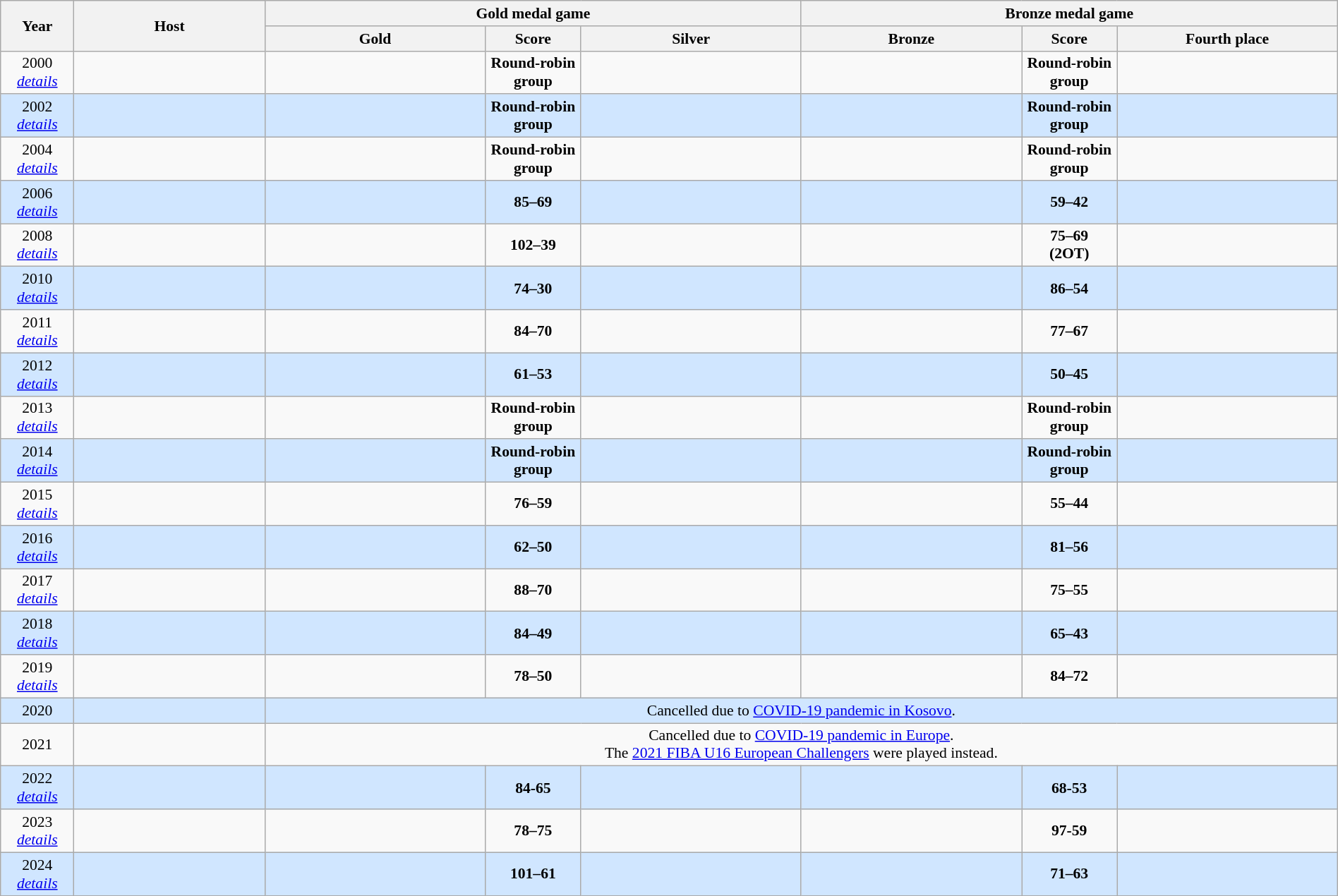<table class=wikitable style="text-align:center; font-size:90%; width:100%">
<tr>
<th rowspan=2 width=5%>Year</th>
<th rowspan=2 width=13%>Host</th>
<th colspan=3>Gold medal game</th>
<th colspan=3>Bronze medal game</th>
</tr>
<tr>
<th width=15%>Gold</th>
<th width=6.5%>Score</th>
<th width=15%>Silver</th>
<th width=15%>Bronze</th>
<th width=6.5%>Score</th>
<th width=15%>Fourth place</th>
</tr>
<tr>
<td>2000<br><em><a href='#'>details</a></em></td>
<td></td>
<td><strong></strong></td>
<td><strong>Round-robin group</strong></td>
<td></td>
<td></td>
<td><strong>Round-robin group</strong></td>
<td></td>
</tr>
<tr style="background:#D0E6FF;">
<td>2002<br><em><a href='#'>details</a></em></td>
<td></td>
<td><strong></strong></td>
<td><strong>Round-robin group</strong></td>
<td></td>
<td></td>
<td><strong>Round-robin group</strong></td>
<td></td>
</tr>
<tr>
<td>2004<br><em><a href='#'>details</a></em></td>
<td></td>
<td><strong></strong></td>
<td><strong>Round-robin group</strong></td>
<td></td>
<td></td>
<td><strong>Round-robin group</strong></td>
<td></td>
</tr>
<tr style="background:#D0E6FF;">
<td>2006<br><em><a href='#'>details</a></em></td>
<td></td>
<td><strong></strong></td>
<td><strong>85–69</strong></td>
<td></td>
<td></td>
<td><strong>59–42</strong></td>
<td></td>
</tr>
<tr>
<td>2008<br><em><a href='#'>details</a></em></td>
<td></td>
<td><strong></strong></td>
<td><strong>102–39</strong></td>
<td></td>
<td></td>
<td><strong>75–69<br>(2OT)</strong></td>
<td></td>
</tr>
<tr style="background:#D0E6FF;">
<td>2010<br><em><a href='#'>details</a></em></td>
<td></td>
<td><strong></strong></td>
<td><strong>74–30</strong></td>
<td></td>
<td></td>
<td><strong>86–54</strong></td>
<td></td>
</tr>
<tr>
<td>2011<br><em><a href='#'>details</a></em></td>
<td></td>
<td><strong></strong></td>
<td><strong>84–70</strong></td>
<td></td>
<td></td>
<td><strong>77–67</strong></td>
<td></td>
</tr>
<tr style="background:#D0E6FF;">
<td>2012<br><em><a href='#'>details</a></em></td>
<td></td>
<td><strong></strong></td>
<td><strong>61–53</strong></td>
<td></td>
<td></td>
<td><strong>50–45</strong></td>
<td></td>
</tr>
<tr>
<td>2013<br><em><a href='#'>details</a></em></td>
<td></td>
<td><strong></strong></td>
<td><strong>Round-robin group</strong></td>
<td></td>
<td></td>
<td><strong>Round-robin group</strong></td>
<td></td>
</tr>
<tr style="background:#D0E6FF;">
<td>2014<br><em><a href='#'>details</a></em></td>
<td></td>
<td><strong></strong></td>
<td><strong>Round-robin group</strong></td>
<td></td>
<td></td>
<td><strong>Round-robin group</strong></td>
<td></td>
</tr>
<tr>
<td>2015<br><em><a href='#'>details</a></em></td>
<td></td>
<td><strong></strong></td>
<td><strong>76–59</strong></td>
<td></td>
<td></td>
<td><strong>55–44</strong></td>
<td></td>
</tr>
<tr style="background:#D0E6FF;">
<td>2016<br><em><a href='#'>details</a></em></td>
<td></td>
<td><strong></strong></td>
<td><strong>62–50</strong></td>
<td></td>
<td></td>
<td><strong>81–56</strong></td>
<td></td>
</tr>
<tr>
<td>2017<br><em><a href='#'>details</a></em></td>
<td></td>
<td><strong></strong></td>
<td><strong>88–70</strong></td>
<td></td>
<td></td>
<td><strong>75–55</strong></td>
<td></td>
</tr>
<tr style="background:#D0E6FF;">
<td>2018<br><em><a href='#'>details</a></em></td>
<td></td>
<td><strong></strong></td>
<td><strong>84–49</strong></td>
<td></td>
<td></td>
<td><strong>65–43</strong></td>
<td></td>
</tr>
<tr>
<td>2019<br><em><a href='#'>details</a></em></td>
<td></td>
<td><strong></strong></td>
<td><strong>78–50</strong></td>
<td></td>
<td></td>
<td><strong>84–72</strong></td>
<td></td>
</tr>
<tr style="background:#D0E6FF;">
<td>2020</td>
<td></td>
<td colspan=6>Cancelled due to <a href='#'>COVID-19 pandemic in Kosovo</a>.</td>
</tr>
<tr>
<td>2021</td>
<td></td>
<td colspan=6>Cancelled due to <a href='#'>COVID-19 pandemic in Europe</a>.<br>The <a href='#'>2021 FIBA U16 European Challengers</a> were played instead.</td>
</tr>
<tr style="background:#D0E6FF;">
<td>2022<br><em><a href='#'>details</a></em></td>
<td></td>
<td><strong></strong></td>
<td><strong>84-65</strong></td>
<td></td>
<td></td>
<td><strong>68-53</strong></td>
<td></td>
</tr>
<tr>
<td>2023<br><em><a href='#'>details</a></em></td>
<td></td>
<td><strong></strong></td>
<td><strong>78–75</strong></td>
<td></td>
<td></td>
<td><strong>97-59</strong></td>
<td></td>
</tr>
<tr style="background:#D0E6FF;">
<td>2024<br><em><a href='#'>details</a></em></td>
<td></td>
<td><strong></strong></td>
<td><strong>101–61</strong></td>
<td></td>
<td></td>
<td><strong>71–63</strong></td>
<td></td>
</tr>
</table>
